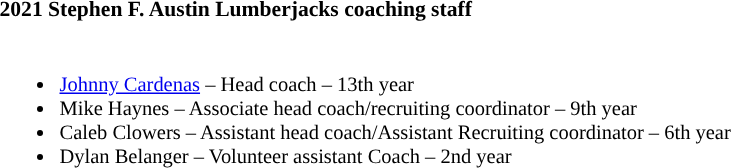<table class="toccolours" style="text-align: left; font-size:90%;">
<tr>
<th colspan="9">2021 Stephen F. Austin Lumberjacks coaching staff</th>
</tr>
<tr>
<td style="font-size: 95%;" valign="top"><br><ul><li><a href='#'>Johnny Cardenas</a> – Head coach – 13th year</li><li>Mike Haynes – Associate head coach/recruiting coordinator – 9th year</li><li>Caleb Clowers – Assistant head coach/Assistant Recruiting coordinator – 6th year</li><li>Dylan Belanger – Volunteer assistant Coach – 2nd year</li></ul></td>
</tr>
</table>
